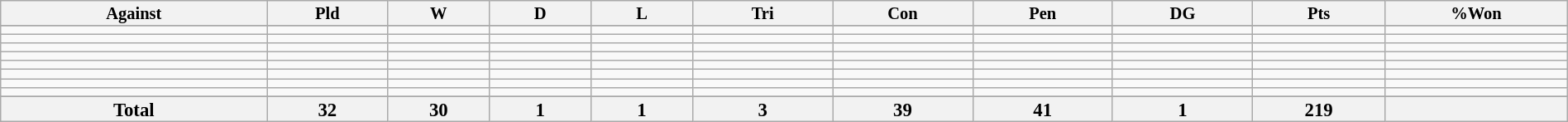<table class="wikitable sortable"  style="text-align:center; line-height:90%; font-size:95%; width:100%;">
<tr>
<th style="width:17%; font-size:90%;">Against</th>
<th abbr="Played" style="width:25px; font-size:90%;">Pld</th>
<th abbr="Won" style="width:20px; font-size:90%;">W</th>
<th abbr="Drawn" style="width:20px; font-size:90%;">D</th>
<th abbr="Lost" style="width:20px; font-size:90%;">L</th>
<th abbr="Tries" style="width:30px; font-size:90%;">Tri</th>
<th abbr="Conversions" style="width:30px; font-size:90%;">Con</th>
<th abbr="Penalties" style="width:30px; font-size:90%;">Pen</th>
<th abbr="Penalties" style="width:30px; font-size:90%;">DG</th>
<th abbr="Points" style="width:28px; font-size:90%;">Pts</th>
<th abbr="Won" style="width:28px; font-size:90%;">%Won</th>
</tr>
<tr bgcolor="#d0ffd0" align="center">
</tr>
<tr>
<td align="left"></td>
<td></td>
<td></td>
<td></td>
<td></td>
<td></td>
<td></td>
<td></td>
<td></td>
<td></td>
<td></td>
</tr>
<tr>
<td align="left"></td>
<td></td>
<td></td>
<td></td>
<td></td>
<td></td>
<td></td>
<td></td>
<td></td>
<td></td>
<td></td>
</tr>
<tr>
<td align="left"></td>
<td></td>
<td></td>
<td></td>
<td></td>
<td></td>
<td></td>
<td></td>
<td></td>
<td></td>
<td></td>
</tr>
<tr>
<td align="left"></td>
<td></td>
<td></td>
<td></td>
<td></td>
<td></td>
<td></td>
<td></td>
<td></td>
<td></td>
<td></td>
</tr>
<tr>
<td align="left"></td>
<td></td>
<td></td>
<td></td>
<td></td>
<td></td>
<td></td>
<td></td>
<td></td>
<td></td>
<td></td>
</tr>
<tr>
<td align="left"></td>
<td></td>
<td></td>
<td></td>
<td></td>
<td></td>
<td></td>
<td></td>
<td></td>
<td></td>
<td></td>
</tr>
<tr>
<td align="left"></td>
<td></td>
<td></td>
<td></td>
<td></td>
<td></td>
<td></td>
<td></td>
<td></td>
<td></td>
<td></td>
</tr>
<tr>
<td align="left"></td>
<td></td>
<td></td>
<td></td>
<td></td>
<td></td>
<td></td>
<td></td>
<td></td>
<td></td>
<td></td>
</tr>
<tr>
</tr>
<tr class="sortbottom">
<th>Total</th>
<th>32</th>
<th>30</th>
<th>1</th>
<th>1</th>
<th>3</th>
<th>39</th>
<th>41</th>
<th>1</th>
<th>219</th>
<th></th>
</tr>
</table>
